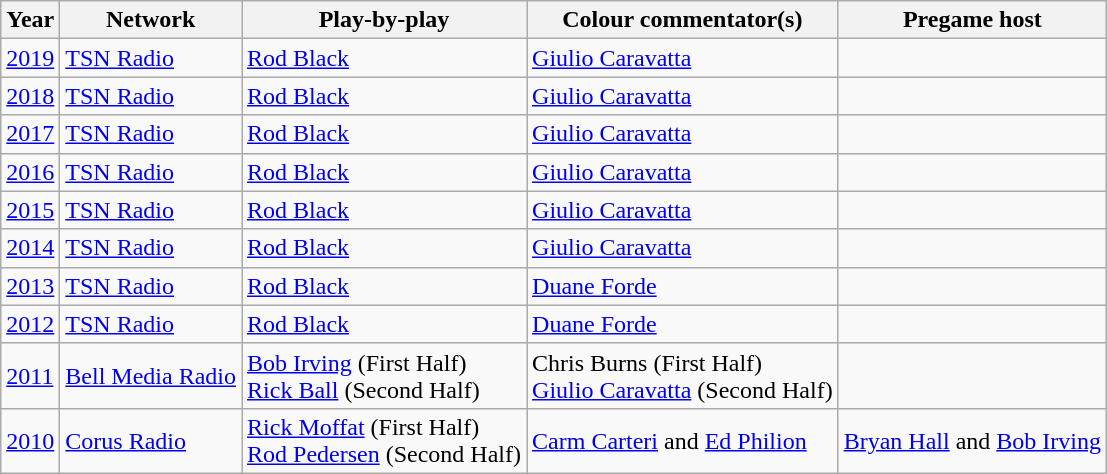<table class="wikitable">
<tr>
<th><strong>Year</strong></th>
<th><strong>Network</strong></th>
<th><strong>Play-by-play</strong></th>
<th><strong>Colour commentator(s)</strong></th>
<th><strong>Pregame host</strong></th>
</tr>
<tr>
<td><a href='#'>2019</a></td>
<td><a href='#'>TSN Radio</a></td>
<td><a href='#'>Rod Black</a></td>
<td><a href='#'>Giulio Caravatta</a></td>
<td></td>
</tr>
<tr>
<td><a href='#'>2018</a></td>
<td><a href='#'>TSN Radio</a></td>
<td><a href='#'>Rod Black</a></td>
<td><a href='#'>Giulio Caravatta</a></td>
<td></td>
</tr>
<tr>
<td><a href='#'>2017</a></td>
<td><a href='#'>TSN Radio</a></td>
<td><a href='#'>Rod Black</a></td>
<td><a href='#'>Giulio Caravatta</a></td>
<td></td>
</tr>
<tr>
<td><a href='#'>2016</a></td>
<td><a href='#'>TSN Radio</a></td>
<td><a href='#'>Rod Black</a></td>
<td><a href='#'>Giulio Caravatta</a></td>
<td></td>
</tr>
<tr>
<td><a href='#'>2015</a></td>
<td><a href='#'>TSN Radio</a></td>
<td><a href='#'>Rod Black</a></td>
<td><a href='#'>Giulio Caravatta</a></td>
<td></td>
</tr>
<tr>
<td><a href='#'>2014</a></td>
<td><a href='#'>TSN Radio</a></td>
<td><a href='#'>Rod Black</a></td>
<td><a href='#'>Giulio Caravatta</a></td>
<td></td>
</tr>
<tr>
<td><a href='#'>2013</a></td>
<td><a href='#'>TSN Radio</a></td>
<td><a href='#'>Rod Black</a></td>
<td><a href='#'>Duane Forde</a></td>
<td></td>
</tr>
<tr>
<td><a href='#'>2012</a></td>
<td><a href='#'>TSN Radio</a></td>
<td><a href='#'>Rod Black</a></td>
<td><a href='#'>Duane Forde</a></td>
<td></td>
</tr>
<tr |->
<td><a href='#'>2011</a></td>
<td><a href='#'>Bell Media Radio</a></td>
<td><a href='#'>Bob Irving</a> (First Half)<br><a href='#'>Rick Ball</a> (Second Half)</td>
<td>Chris Burns (First Half)<br><a href='#'>Giulio Caravatta</a> (Second Half)</td>
<td></td>
</tr>
<tr>
<td><a href='#'>2010</a></td>
<td><a href='#'>Corus Radio</a></td>
<td><a href='#'>Rick Moffat</a> (First Half)<br><a href='#'>Rod Pedersen</a> (Second Half)</td>
<td><a href='#'>Carm Carteri</a> and <a href='#'>Ed Philion</a></td>
<td><a href='#'>Bryan Hall</a> and <a href='#'>Bob Irving</a></td>
</tr>
</table>
